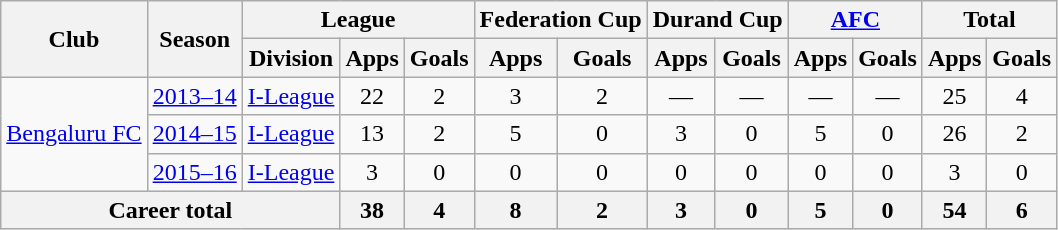<table class="wikitable" style="text-align: center;">
<tr>
<th rowspan="2">Club</th>
<th rowspan="2">Season</th>
<th colspan="3">League</th>
<th colspan="2">Federation Cup</th>
<th colspan="2">Durand Cup</th>
<th colspan="2"><a href='#'>AFC</a></th>
<th colspan="2">Total</th>
</tr>
<tr>
<th>Division</th>
<th>Apps</th>
<th>Goals</th>
<th>Apps</th>
<th>Goals</th>
<th>Apps</th>
<th>Goals</th>
<th>Apps</th>
<th>Goals</th>
<th>Apps</th>
<th>Goals</th>
</tr>
<tr>
<td rowspan="3"><a href='#'>Bengaluru FC</a></td>
<td><a href='#'>2013–14</a></td>
<td><a href='#'>I-League</a></td>
<td>22</td>
<td>2</td>
<td>3</td>
<td>2</td>
<td>—</td>
<td>—</td>
<td>—</td>
<td>—</td>
<td>25</td>
<td>4</td>
</tr>
<tr>
<td><a href='#'>2014–15</a></td>
<td><a href='#'>I-League</a></td>
<td>13</td>
<td>2</td>
<td>5</td>
<td>0</td>
<td>3</td>
<td>0</td>
<td>5</td>
<td>0</td>
<td>26</td>
<td>2</td>
</tr>
<tr>
<td><a href='#'>2015–16</a></td>
<td><a href='#'>I-League</a></td>
<td>3</td>
<td>0</td>
<td>0</td>
<td>0</td>
<td>0</td>
<td>0</td>
<td>0</td>
<td>0</td>
<td>3</td>
<td>0</td>
</tr>
<tr>
<th colspan="3">Career total</th>
<th>38</th>
<th>4</th>
<th>8</th>
<th>2</th>
<th>3</th>
<th>0</th>
<th>5</th>
<th>0</th>
<th>54</th>
<th>6</th>
</tr>
</table>
